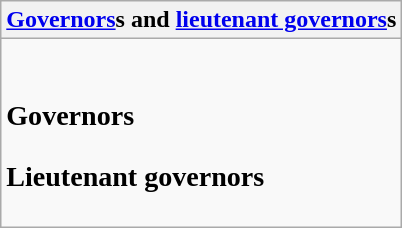<table class="wikitable collapsible collapsed">
<tr>
<th><a href='#'>Governors</a>s and <a href='#'>lieutenant governors</a>s</th>
</tr>
<tr>
<td><br><h3>Governors</h3><h3>Lieutenant governors</h3></td>
</tr>
</table>
